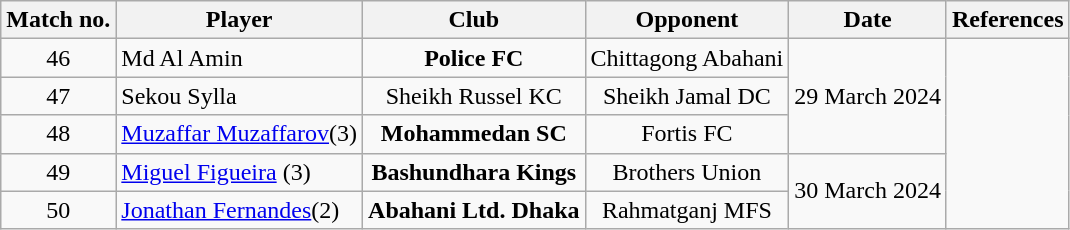<table class="wikitable" style="text-align:center">
<tr>
<th>Match no.</th>
<th>Player</th>
<th>Club</th>
<th>Opponent</th>
<th>Date</th>
<th><strong>References</strong></th>
</tr>
<tr>
<td>46</td>
<td align="left"> Md Al Amin</td>
<td><strong>Police FC</strong></td>
<td>Chittagong Abahani</td>
<td rowspan="3">29 March 2024</td>
<td rowspan="5"></td>
</tr>
<tr>
<td>47</td>
<td align="left"> Sekou Sylla</td>
<td>Sheikh Russel KC</td>
<td>Sheikh Jamal DC</td>
</tr>
<tr>
<td>48</td>
<td align="left"> <a href='#'>Muzaffar Muzaffarov</a>(3)</td>
<td><strong>Mohammedan SC</strong></td>
<td>Fortis FC</td>
</tr>
<tr>
<td>49</td>
<td align="left"> <a href='#'>Miguel Figueira</a> (3)</td>
<td><strong>Bashundhara Kings</strong></td>
<td>Brothers Union</td>
<td rowspan="2">30 March 2024</td>
</tr>
<tr>
<td>50</td>
<td align="left"> <a href='#'>Jonathan Fernandes</a>(2)</td>
<td><strong>Abahani Ltd. Dhaka </strong></td>
<td>Rahmatganj MFS</td>
</tr>
</table>
